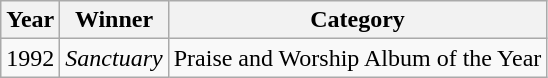<table class="wikitable">
<tr>
<th>Year</th>
<th>Winner</th>
<th>Category</th>
</tr>
<tr>
<td>1992</td>
<td><em>Sanctuary</em></td>
<td>Praise and Worship Album of the Year</td>
</tr>
</table>
